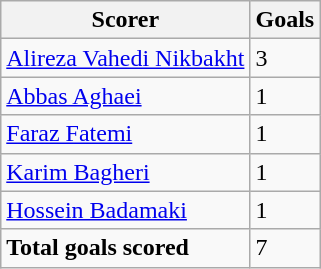<table class="wikitable">
<tr>
<th>Scorer</th>
<th>Goals</th>
</tr>
<tr>
<td> <a href='#'>Alireza Vahedi Nikbakht</a></td>
<td>3</td>
</tr>
<tr>
<td> <a href='#'>Abbas Aghaei</a></td>
<td>1</td>
</tr>
<tr>
<td> <a href='#'>Faraz Fatemi</a></td>
<td>1</td>
</tr>
<tr>
<td> <a href='#'>Karim Bagheri</a></td>
<td>1</td>
</tr>
<tr>
<td> <a href='#'>Hossein Badamaki</a></td>
<td>1</td>
</tr>
<tr>
<td><strong>Total goals scored</strong></td>
<td>7</td>
</tr>
</table>
